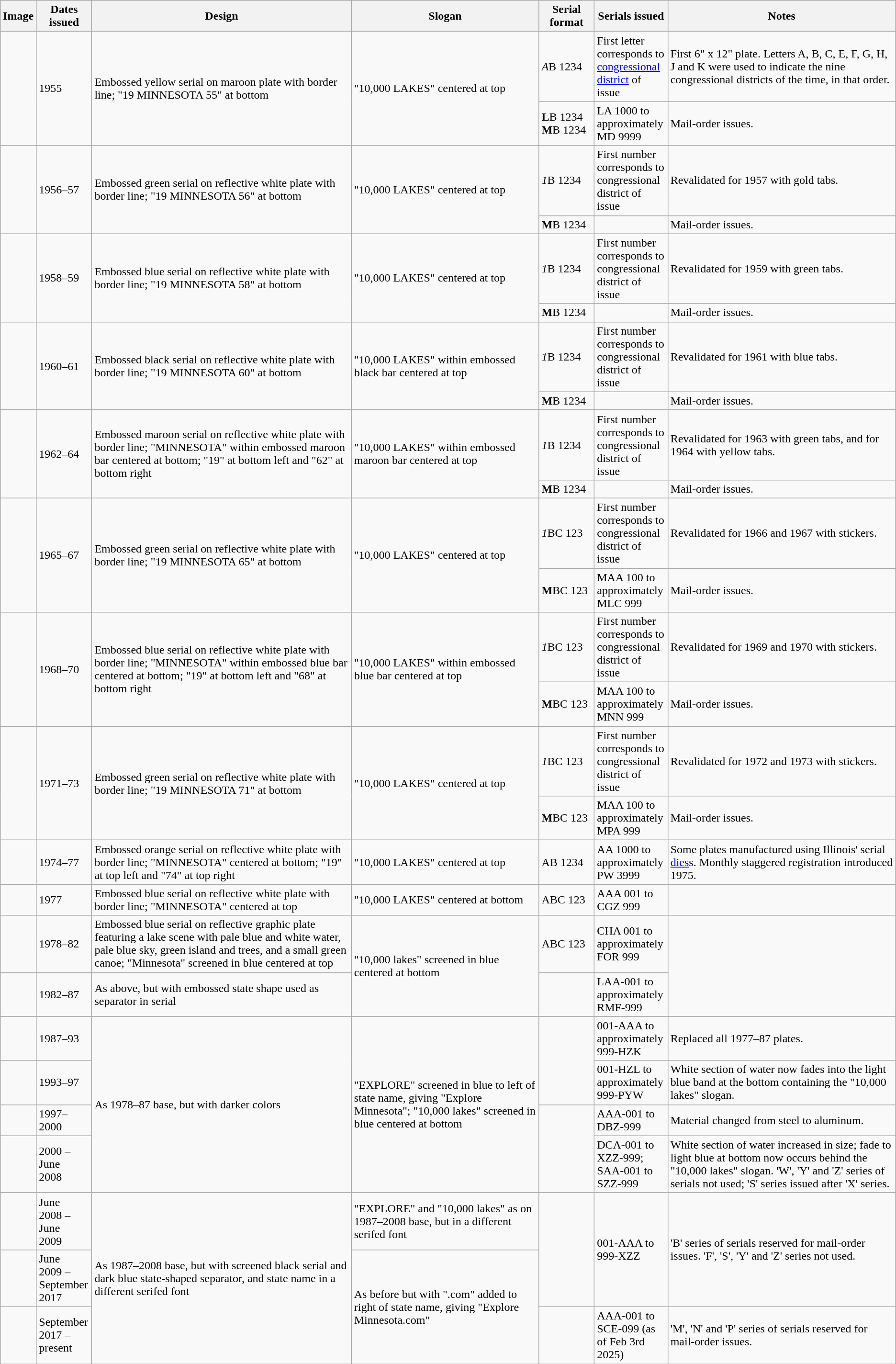<table class="wikitable">
<tr>
<th>Image</th>
<th style="width:70px;">Dates issued</th>
<th>Design</th>
<th>Slogan</th>
<th>Serial format</th>
<th style="width:95px;">Serials issued</th>
<th>Notes</th>
</tr>
<tr>
<td rowspan="2"></td>
<td rowspan="2">1955</td>
<td rowspan="2">Embossed yellow serial on maroon plate with border line; "19 MINNESOTA 55" at bottom</td>
<td rowspan="2">"10,000 LAKES" centered at top</td>
<td><em>A</em>B 1234</td>
<td>First letter corresponds to <a href='#'>congressional district</a> of issue</td>
<td>First 6" x 12" plate. Letters A, B, C, E, F, G, H, J and K were used to indicate the nine congressional districts of the time, in that order.</td>
</tr>
<tr>
<td><strong>L</strong>B 1234<br><strong>M</strong>B 1234</td>
<td>LA 1000 to approximately MD 9999</td>
<td>Mail-order issues.</td>
</tr>
<tr>
<td rowspan="2"><br></td>
<td rowspan="2">1956–57</td>
<td rowspan="2">Embossed green serial on reflective white plate with border line; "19 MINNESOTA 56" at bottom</td>
<td rowspan="2">"10,000 LAKES" centered at top</td>
<td><em>1</em>B 1234</td>
<td>First number corresponds to congressional district of issue</td>
<td>Revalidated for 1957 with gold tabs.</td>
</tr>
<tr>
<td><strong>M</strong>B 1234</td>
<td></td>
<td>Mail-order issues.</td>
</tr>
<tr>
<td rowspan="2"><br></td>
<td rowspan="2">1958–59</td>
<td rowspan="2">Embossed blue serial on reflective white plate with border line; "19 MINNESOTA 58" at bottom</td>
<td rowspan="2">"10,000 LAKES" centered at top</td>
<td><em>1</em>B 1234</td>
<td>First number corresponds to congressional district of issue</td>
<td>Revalidated for 1959 with green tabs.</td>
</tr>
<tr>
<td><strong>M</strong>B 1234</td>
<td></td>
<td>Mail-order issues.</td>
</tr>
<tr>
<td rowspan="2"><br></td>
<td rowspan="2">1960–61</td>
<td rowspan="2">Embossed black serial on reflective white plate with border line; "19 MINNESOTA 60" at bottom</td>
<td rowspan="2">"10,000 LAKES" within embossed black bar centered at top</td>
<td><em>1</em>B 1234</td>
<td>First number corresponds to congressional district of issue</td>
<td>Revalidated for 1961 with blue tabs.</td>
</tr>
<tr>
<td><strong>M</strong>B 1234</td>
<td></td>
<td>Mail-order issues.</td>
</tr>
<tr>
<td rowspan="2"><br><br></td>
<td rowspan="2">1962–64</td>
<td rowspan="2">Embossed maroon serial on reflective white plate with border line; "MINNESOTA" within embossed maroon bar centered at bottom; "19" at bottom left and "62" at bottom right</td>
<td rowspan="2">"10,000 LAKES" within embossed maroon bar centered at top</td>
<td><em>1</em>B 1234</td>
<td>First number corresponds to congressional district of issue</td>
<td>Revalidated for 1963 with green tabs, and for 1964 with yellow tabs.</td>
</tr>
<tr>
<td><strong>M</strong>B 1234</td>
<td></td>
<td>Mail-order issues.</td>
</tr>
<tr>
<td rowspan="2"></td>
<td rowspan="2">1965–67</td>
<td rowspan="2">Embossed green serial on reflective white plate with border line; "19 MINNESOTA 65" at bottom</td>
<td rowspan="2">"10,000 LAKES" centered at top</td>
<td><em>1</em>BC 123</td>
<td>First number corresponds to congressional district of issue</td>
<td>Revalidated for 1966 and 1967 with stickers.</td>
</tr>
<tr>
<td><strong>M</strong>BC 123</td>
<td>MAA 100 to approximately MLC 999</td>
<td>Mail-order issues.</td>
</tr>
<tr>
<td rowspan="2"><br></td>
<td rowspan="2">1968–70</td>
<td rowspan="2">Embossed blue serial on reflective white plate with border line; "MINNESOTA" within embossed blue bar centered at bottom; "19" at bottom left and "68" at bottom right</td>
<td rowspan="2">"10,000 LAKES" within embossed blue bar centered at top</td>
<td><em>1</em>BC 123</td>
<td>First number corresponds to congressional district of issue</td>
<td>Revalidated for 1969 and 1970 with stickers.</td>
</tr>
<tr>
<td><strong>M</strong>BC 123</td>
<td>MAA 100 to approximately MNN 999</td>
<td>Mail-order issues.</td>
</tr>
<tr>
<td rowspan="2"></td>
<td rowspan="2">1971–73</td>
<td rowspan="2">Embossed green serial on reflective white plate with border line; "19 MINNESOTA 71" at bottom</td>
<td rowspan="2">"10,000 LAKES" centered at top</td>
<td><em>1</em>BC 123</td>
<td>First number corresponds to congressional district of issue</td>
<td>Revalidated for 1972 and 1973 with stickers.</td>
</tr>
<tr>
<td><strong>M</strong>BC 123</td>
<td>MAA 100 to approximately MPA 999</td>
<td>Mail-order issues.</td>
</tr>
<tr>
<td><br></td>
<td>1974–77</td>
<td>Embossed orange serial on reflective white plate with border line; "MINNESOTA" centered at bottom; "19" at top left and "74" at top right</td>
<td>"10,000 LAKES" centered at top</td>
<td>AB 1234</td>
<td>AA 1000 to approximately PW 3999</td>
<td>Some plates manufactured using Illinois' serial <a href='#'>dies</a>s. Monthly staggered registration introduced 1975.</td>
</tr>
<tr>
<td></td>
<td>1977</td>
<td>Embossed blue serial on reflective white plate with border line; "MINNESOTA" centered at top</td>
<td>"10,000 LAKES" centered at bottom</td>
<td>ABC 123</td>
<td>AAA 001 to CGZ 999</td>
<td></td>
</tr>
<tr>
<td></td>
<td>1978–82</td>
<td>Embossed blue serial on reflective graphic plate featuring a lake scene with pale blue and white water, pale blue sky, green island and trees, and a small green canoe; "Minnesota" screened in blue centered at top</td>
<td rowspan="2">"10,000 lakes" screened in blue centered at bottom</td>
<td>ABC 123</td>
<td>CHA 001 to approximately FOR 999</td>
<td rowspan="2"></td>
</tr>
<tr>
<td></td>
<td>1982–87</td>
<td>As above, but with embossed state shape used as separator in serial</td>
<td></td>
<td>LAA-001 to approximately RMF-999</td>
</tr>
<tr>
<td></td>
<td>1987–93</td>
<td rowspan="4">As 1978–87 base, but with darker colors</td>
<td rowspan="4">"EXPLORE" screened in blue to left of state name, giving "Explore Minnesota"; "10,000 lakes" screened in blue centered at bottom</td>
<td rowspan="2"></td>
<td>001-AAA to approximately 999-HZK</td>
<td>Replaced all 1977–87 plates.</td>
</tr>
<tr>
<td></td>
<td>1993–97</td>
<td>001-HZL to approximately 999-PYW</td>
<td>White section of water now fades into the light blue band at the bottom containing the "10,000 lakes" slogan.</td>
</tr>
<tr>
<td></td>
<td>1997–2000</td>
<td rowspan="2"></td>
<td>AAA-001 to DBZ-999</td>
<td>Material changed from steel to aluminum.</td>
</tr>
<tr>
<td></td>
<td>2000 – June<br>2008</td>
<td>DCA-001 to XZZ-999;<br>SAA-001 to SZZ-999</td>
<td>White section of water increased in size; fade to light blue at bottom now occurs behind the "10,000 lakes" slogan. 'W', 'Y' and 'Z' series of serials not used; 'S' series issued after 'X' series.</td>
</tr>
<tr>
<td></td>
<td>June 2008 – June<br>2009</td>
<td rowspan="3">As 1987–2008 base, but with screened black serial and dark blue state-shaped separator, and state name in a different serifed font</td>
<td>"EXPLORE" and "10,000 lakes" as on 1987–2008 base, but in a different serifed font</td>
<td rowspan="2"></td>
<td rowspan="2">001-AAA to 999-XZZ</td>
<td rowspan="2">'B' series of serials reserved for mail-order issues. 'F', 'S', 'Y' and 'Z' series not used.</td>
</tr>
<tr>
<td></td>
<td>June 2009 – September 2017</td>
<td rowspan="2">As before but with ".com" added to right of state name, giving "Explore Minnesota.com"</td>
</tr>
<tr>
<td></td>
<td>September 2017 – present</td>
<td></td>
<td>AAA-001 to<br>SCE-099 (as of Feb 3rd 2025)</td>
<td>'M', 'N' and 'P' series of serials reserved for mail-order issues.</td>
</tr>
</table>
